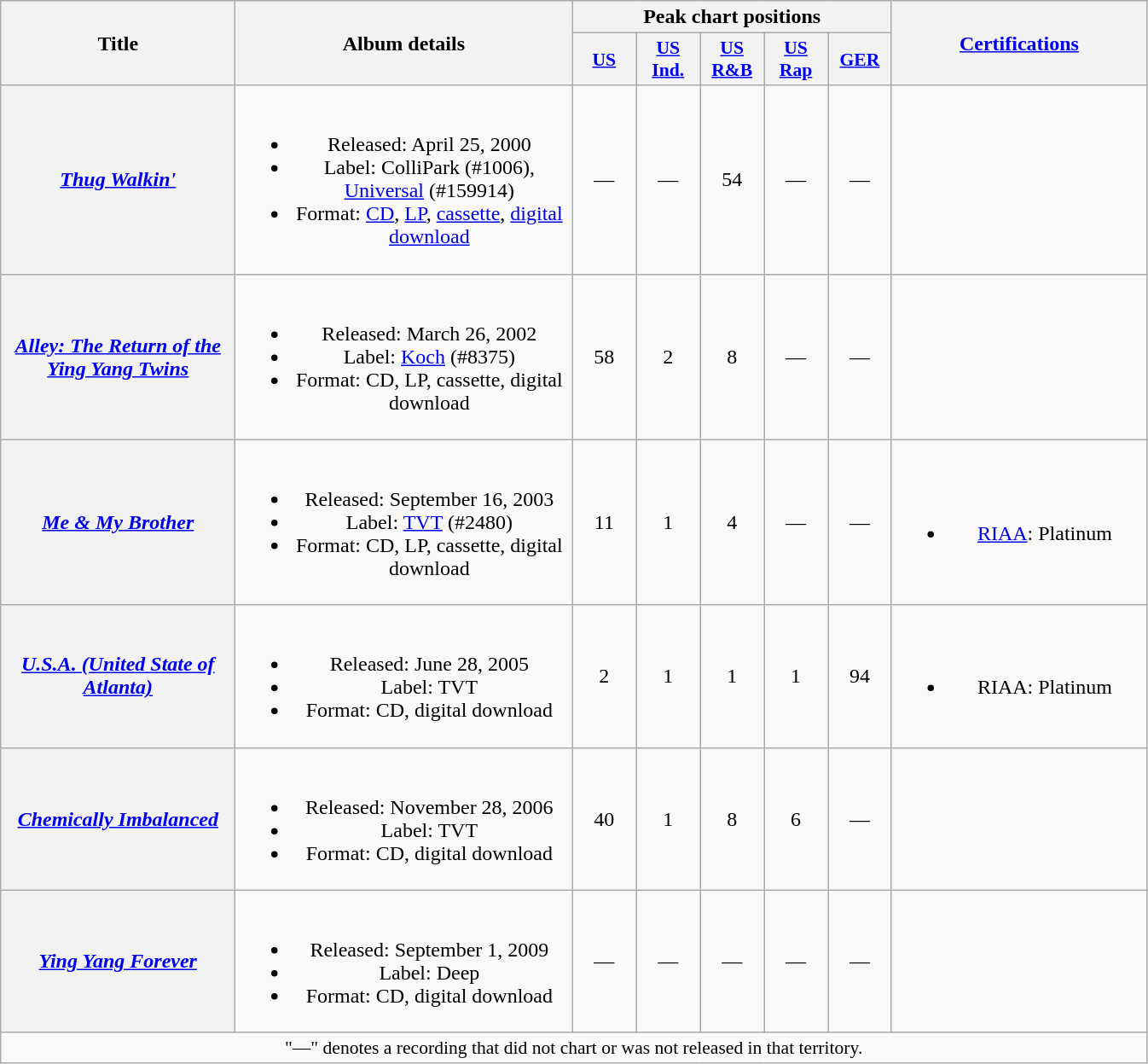<table class="wikitable plainrowheaders" style="text-align:center;">
<tr>
<th scope="col" rowspan="2" style="width:11em;">Title</th>
<th scope="col" rowspan="2" style="width:16em;">Album details</th>
<th scope="col" colspan="5">Peak chart positions</th>
<th scope="col" rowspan="2" style="width:12em;"><a href='#'>Certifications</a></th>
</tr>
<tr>
<th style="width:3em;font-size:90%;"><a href='#'>US</a><br></th>
<th style="width:3em;font-size:90%;"><a href='#'>US<br>Ind.</a><br></th>
<th style="width:3em;font-size:90%;"><a href='#'>US<br>R&B</a><br></th>
<th style="width:3em;font-size:90%;"><a href='#'>US<br>Rap</a><br></th>
<th style="width:3em;font-size:90%;"><a href='#'>GER</a><br></th>
</tr>
<tr>
<th scope="row"><em><a href='#'>Thug Walkin'</a></em></th>
<td><br><ul><li>Released: April 25, 2000</li><li>Label: ColliPark (#1006), <a href='#'>Universal</a> (#159914)</li><li>Format: <a href='#'>CD</a>, <a href='#'>LP</a>, <a href='#'>cassette</a>, <a href='#'>digital download</a></li></ul></td>
<td>—</td>
<td>—</td>
<td>54</td>
<td>—</td>
<td>—</td>
<td></td>
</tr>
<tr>
<th scope="row"><em><a href='#'>Alley: The Return of the Ying Yang Twins</a></em></th>
<td><br><ul><li>Released: March 26, 2002</li><li>Label: <a href='#'>Koch</a> (#8375)</li><li>Format: CD, LP, cassette, digital download</li></ul></td>
<td>58</td>
<td>2</td>
<td>8</td>
<td>—</td>
<td>—</td>
<td></td>
</tr>
<tr>
<th scope="row"><em><a href='#'>Me & My Brother</a></em></th>
<td><br><ul><li>Released: September 16, 2003</li><li>Label: <a href='#'>TVT</a> (#2480)</li><li>Format: CD, LP, cassette, digital download</li></ul></td>
<td>11</td>
<td>1</td>
<td>4</td>
<td>—</td>
<td>—</td>
<td><br><ul><li><a href='#'>RIAA</a>: Platinum</li></ul></td>
</tr>
<tr>
<th scope="row"><em><a href='#'>U.S.A. (United State of Atlanta)</a></em></th>
<td><br><ul><li>Released: June 28, 2005</li><li>Label: TVT</li><li>Format: CD, digital download</li></ul></td>
<td>2</td>
<td>1</td>
<td>1</td>
<td>1</td>
<td>94</td>
<td><br><ul><li>RIAA: Platinum</li></ul></td>
</tr>
<tr>
<th scope="row"><em><a href='#'>Chemically Imbalanced</a></em></th>
<td><br><ul><li>Released: November 28, 2006</li><li>Label: TVT</li><li>Format: CD, digital download</li></ul></td>
<td>40</td>
<td>1</td>
<td>8</td>
<td>6</td>
<td>—</td>
<td></td>
</tr>
<tr>
<th scope="row"><em><a href='#'>Ying Yang Forever</a></em></th>
<td><br><ul><li>Released: September 1, 2009</li><li>Label: Deep</li><li>Format: CD, digital download</li></ul></td>
<td>—</td>
<td>—</td>
<td>—</td>
<td>—</td>
<td>—</td>
<td></td>
</tr>
<tr>
<td colspan="14" style="font-size:90%">"—" denotes a recording that did not chart or was not released in that territory.</td>
</tr>
</table>
